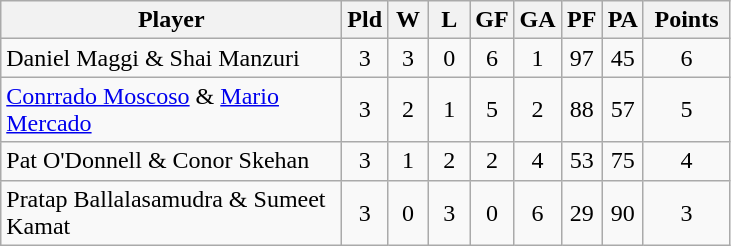<table class=wikitable style="text-align:center">
<tr>
<th width=220>Player</th>
<th width=20>Pld</th>
<th width=20>W</th>
<th width=20>L</th>
<th width=20>GF</th>
<th width=20>GA</th>
<th width=20>PF</th>
<th width=20>PA</th>
<th width=50>Points</th>
</tr>
<tr>
<td align=left> Daniel Maggi & Shai Manzuri</td>
<td>3</td>
<td>3</td>
<td>0</td>
<td>6</td>
<td>1</td>
<td>97</td>
<td>45</td>
<td>6</td>
</tr>
<tr>
<td align=left> <a href='#'>Conrrado Moscoso</a> & <a href='#'>Mario Mercado</a></td>
<td>3</td>
<td>2</td>
<td>1</td>
<td>5</td>
<td>2</td>
<td>88</td>
<td>57</td>
<td>5</td>
</tr>
<tr>
<td align=left> Pat O'Donnell & Conor Skehan</td>
<td>3</td>
<td>1</td>
<td>2</td>
<td>2</td>
<td>4</td>
<td>53</td>
<td>75</td>
<td>4</td>
</tr>
<tr>
<td align=left> Pratap Ballalasamudra & Sumeet Kamat</td>
<td>3</td>
<td>0</td>
<td>3</td>
<td>0</td>
<td>6</td>
<td>29</td>
<td>90</td>
<td>3</td>
</tr>
</table>
